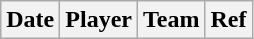<table class="wikitable">
<tr>
<th>Date</th>
<th>Player</th>
<th>Team</th>
<th>Ref</th>
</tr>
</table>
